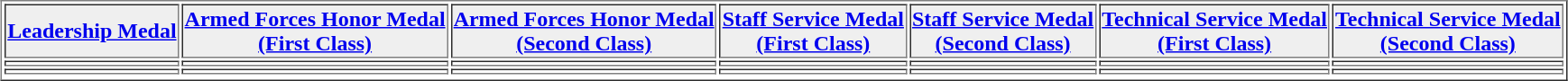<table align="center" border="1"  cellpadding="1">
<tr>
<th style="background:#efefef;"><a href='#'>Leadership Medal</a></th>
<th style="background:#efefef;"><a href='#'>Armed Forces Honor Medal<br>(First Class)</a></th>
<th style="background:#efefef;"><a href='#'>Armed Forces Honor Medal<br>(Second Class)</a></th>
<th style="background:#efefef;"><a href='#'>Staff Service Medal<br>(First Class)</a></th>
<th style="background:#efefef;"><a href='#'>Staff Service Medal<br>(Second Class)</a></th>
<th style="background:#efefef;"><a href='#'>Technical Service Medal<br>(First Class)</a></th>
<th style="background:#efefef;"><a href='#'>Technical Service Medal<br>(Second Class)</a></th>
</tr>
<tr>
<td></td>
<td></td>
<td></td>
<td></td>
<td></td>
<td></td>
<td></td>
</tr>
<tr>
<td></td>
<td></td>
<td></td>
<td></td>
<td></td>
<td></td>
<td></td>
</tr>
<tr>
</tr>
</table>
